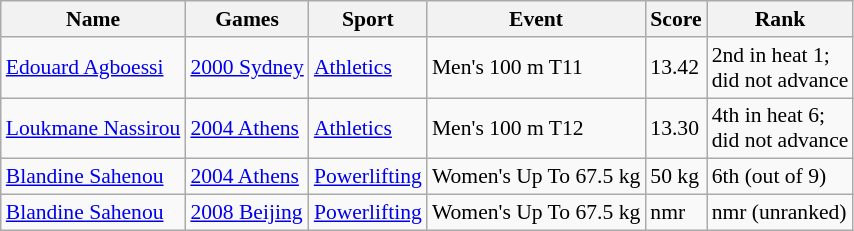<table class="wikitable sortable" style="font-size:90%">
<tr>
<th>Name</th>
<th>Games</th>
<th>Sport</th>
<th>Event</th>
<th>Score</th>
<th>Rank</th>
</tr>
<tr>
<td><a href='#'>Edouard Agboessi</a></td>
<td><a href='#'>2000 Sydney</a></td>
<td><a href='#'>Athletics</a></td>
<td>Men's 100 m T11</td>
<td>13.42</td>
<td>2nd in heat 1;<br> did not advance</td>
</tr>
<tr>
<td><a href='#'>Loukmane Nassirou</a></td>
<td><a href='#'>2004 Athens</a></td>
<td><a href='#'>Athletics</a></td>
<td>Men's 100 m T12</td>
<td>13.30</td>
<td>4th in heat 6;<br> did not advance</td>
</tr>
<tr>
<td><a href='#'>Blandine Sahenou</a></td>
<td><a href='#'>2004 Athens</a></td>
<td><a href='#'>Powerlifting</a></td>
<td>Women's Up To 67.5 kg</td>
<td>50 kg</td>
<td>6th (out of 9)</td>
</tr>
<tr>
<td><a href='#'>Blandine Sahenou</a></td>
<td><a href='#'>2008 Beijing</a></td>
<td><a href='#'>Powerlifting</a></td>
<td>Women's Up To 67.5 kg</td>
<td>nmr</td>
<td>nmr (unranked)</td>
</tr>
</table>
